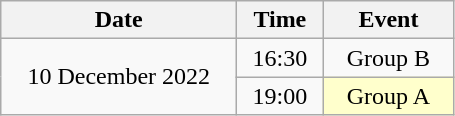<table class = "wikitable" style="text-align:center;">
<tr>
<th width=150>Date</th>
<th width=50>Time</th>
<th width=80>Event</th>
</tr>
<tr>
<td rowspan=2>10 December 2022</td>
<td>16:30</td>
<td>Group B</td>
</tr>
<tr>
<td>19:00</td>
<td bgcolor=ffffcc>Group A</td>
</tr>
</table>
